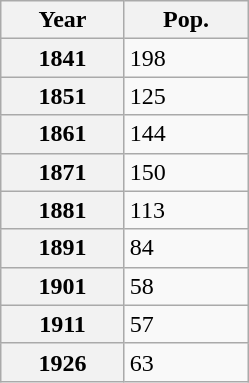<table class="wikitable" style="margin:0; border:1px solid darkgrey;">
<tr>
<th style="width:75px;">Year</th>
<th style="width:75px;">Pop.</th>
</tr>
<tr>
<th>1841</th>
<td>198  </td>
</tr>
<tr>
<th>1851</th>
<td>125  </td>
</tr>
<tr>
<th>1861</th>
<td>144 </td>
</tr>
<tr>
<th>1871</th>
<td>150 </td>
</tr>
<tr>
<th>1881</th>
<td>113 </td>
</tr>
<tr>
<th>1891</th>
<td>84 </td>
</tr>
<tr>
<th>1901</th>
<td>58 </td>
</tr>
<tr>
<th>1911</th>
<td>57 </td>
</tr>
<tr>
<th>1926</th>
<td>63 </td>
</tr>
</table>
